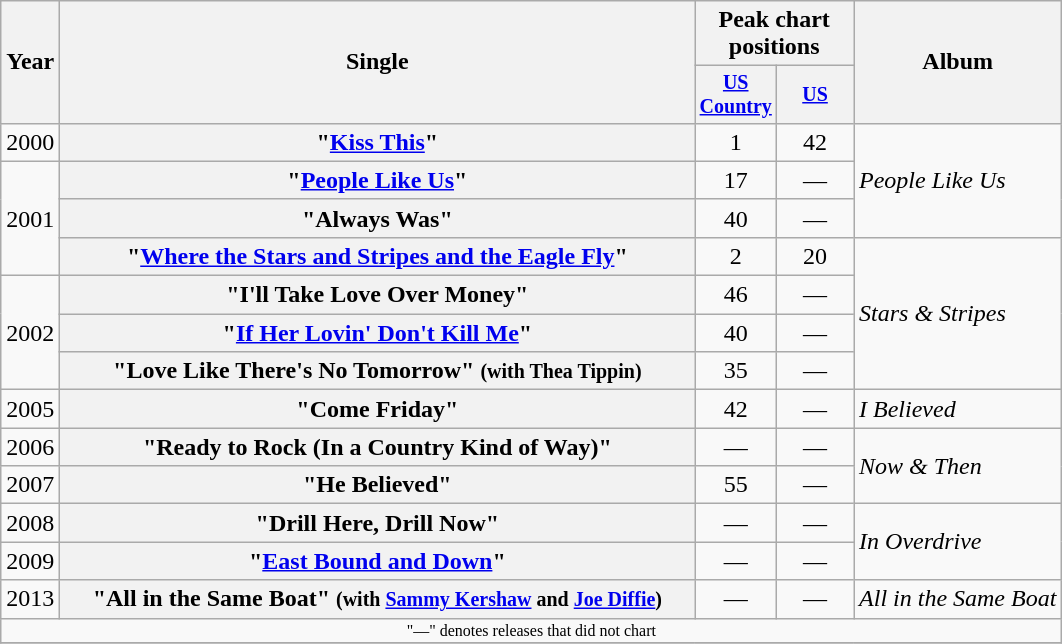<table class="wikitable plainrowheaders" style="text-align:center;">
<tr>
<th rowspan="2">Year</th>
<th rowspan="2" style="width:26em;">Single</th>
<th colspan="2">Peak chart<br>positions</th>
<th rowspan="2">Album</th>
</tr>
<tr style="font-size:smaller;">
<th width="45"><a href='#'>US Country</a><br></th>
<th width="45"><a href='#'>US</a><br></th>
</tr>
<tr>
<td>2000</td>
<th scope="row">"<a href='#'>Kiss This</a>"</th>
<td>1</td>
<td>42</td>
<td align="left" rowspan="3"><em>People Like Us</em></td>
</tr>
<tr>
<td rowspan="3">2001</td>
<th scope="row">"<a href='#'>People Like Us</a>"</th>
<td>17</td>
<td>—</td>
</tr>
<tr>
<th scope="row">"Always Was"</th>
<td>40</td>
<td>—</td>
</tr>
<tr>
<th scope="row">"<a href='#'>Where the Stars and Stripes and the Eagle Fly</a>"</th>
<td>2</td>
<td>20</td>
<td align="left" rowspan="4"><em>Stars & Stripes</em></td>
</tr>
<tr>
<td rowspan="3">2002</td>
<th scope="row">"I'll Take Love Over Money"</th>
<td>46</td>
<td>—</td>
</tr>
<tr>
<th scope="row">"<a href='#'>If Her Lovin' Don't Kill Me</a>"</th>
<td>40</td>
<td>—</td>
</tr>
<tr>
<th scope="row">"Love Like There's No Tomorrow" <small>(with Thea Tippin)</small></th>
<td>35</td>
<td>—</td>
</tr>
<tr>
<td>2005</td>
<th scope="row">"Come Friday"</th>
<td>42</td>
<td>—</td>
<td align="left"><em>I Believed</em></td>
</tr>
<tr>
<td>2006</td>
<th scope="row">"Ready to Rock (In a Country Kind of Way)"</th>
<td>—</td>
<td>—</td>
<td align="left" rowspan="2"><em>Now & Then</em></td>
</tr>
<tr>
<td>2007</td>
<th scope="row">"He Believed"</th>
<td>55</td>
<td>—</td>
</tr>
<tr>
<td>2008</td>
<th scope="row">"Drill Here, Drill Now"</th>
<td>—</td>
<td>—</td>
<td align="left" rowspan="2"><em>In Overdrive</em></td>
</tr>
<tr>
<td>2009</td>
<th scope="row">"<a href='#'>East Bound and Down</a>"</th>
<td>—</td>
<td>—</td>
</tr>
<tr>
<td>2013</td>
<th scope="row">"All in the Same Boat" <small>(with <a href='#'>Sammy Kershaw</a> and <a href='#'>Joe Diffie</a>)</small></th>
<td>—</td>
<td>—</td>
<td><em>All in the Same Boat</em></td>
</tr>
<tr>
<td colspan="10" style="font-size:8pt">"—" denotes releases that did not chart</td>
</tr>
<tr>
</tr>
</table>
